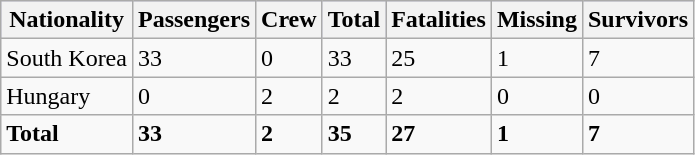<table class="wikitable" style="float:center">
<tr style="background:#ccccff;">
<th rowspan="1">Nationality</th>
<th colspan="1">Passengers</th>
<th colspan="1">Crew</th>
<th colspan="1">Total</th>
<th colspan="1">Fatalities</th>
<th colspan="1">Missing</th>
<th colspan="1">Survivors</th>
</tr>
<tr valign="top">
<td>South Korea</td>
<td>33</td>
<td>0</td>
<td>33</td>
<td>25</td>
<td>1</td>
<td>7</td>
</tr>
<tr valign="top">
<td>Hungary</td>
<td>0</td>
<td>2</td>
<td>2</td>
<td>2</td>
<td>0</td>
<td>0</td>
</tr>
<tr valign="top">
<td><strong>Total</strong></td>
<td><strong>33</strong></td>
<td><strong>2</strong></td>
<td><strong>35</strong></td>
<td><strong>27</strong></td>
<td><strong>1</strong></td>
<td><strong>7</strong></td>
</tr>
</table>
